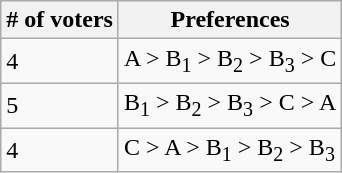<table class="wikitable">
<tr>
<th># of voters</th>
<th>Preferences</th>
</tr>
<tr>
<td>4</td>
<td>A > B<sub>1</sub> > B<sub>2</sub> > B<sub>3</sub> > C</td>
</tr>
<tr>
<td>5</td>
<td>B<sub>1</sub> > B<sub>2</sub> > B<sub>3</sub> > C > A</td>
</tr>
<tr>
<td>4</td>
<td>C > A > B<sub>1</sub> > B<sub>2</sub> > B<sub>3</sub></td>
</tr>
</table>
